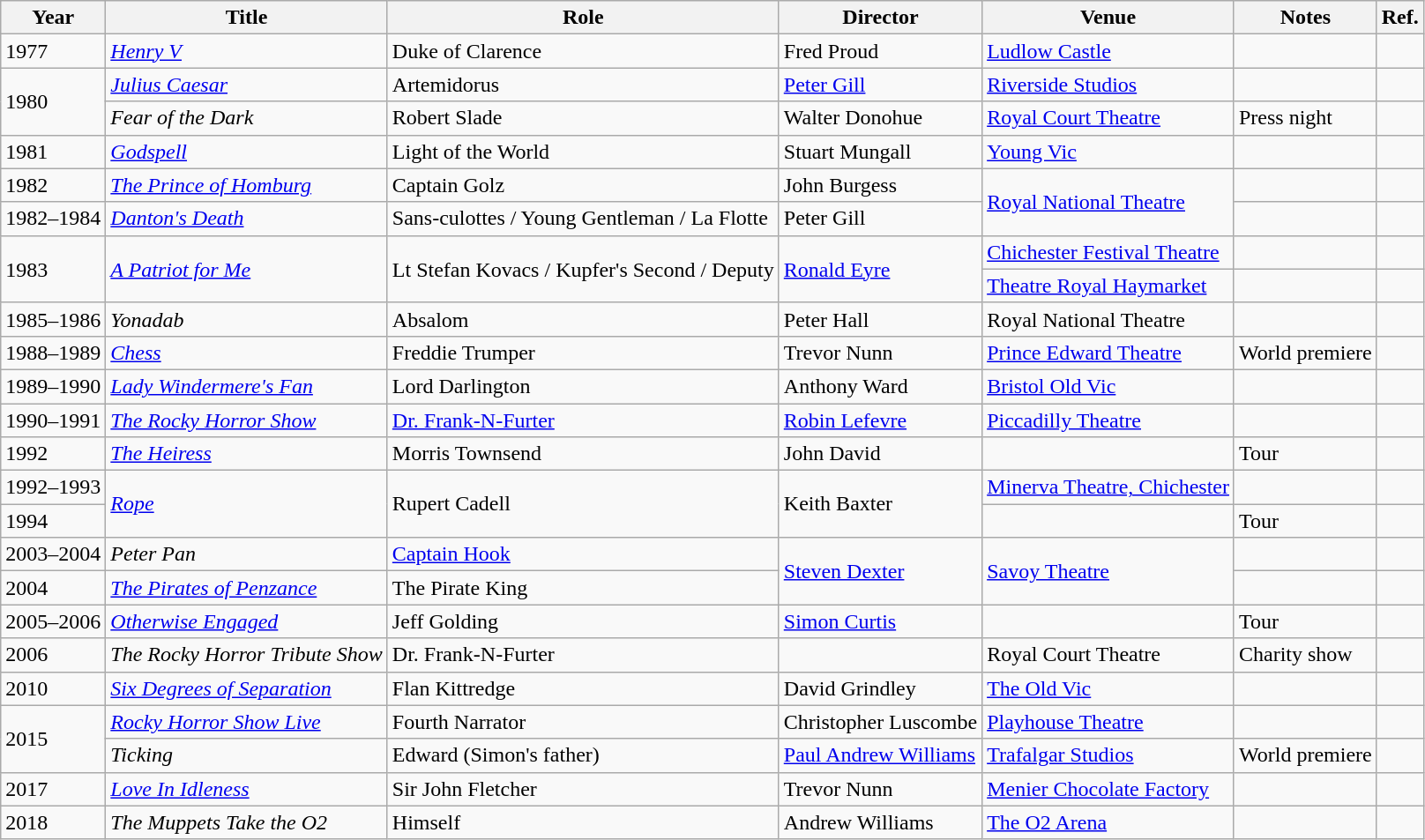<table class="wikitable sortable">
<tr>
<th>Year</th>
<th>Title</th>
<th>Role</th>
<th>Director</th>
<th>Venue</th>
<th>Notes</th>
<th>Ref.</th>
</tr>
<tr>
<td>1977</td>
<td><a href='#'><em>Henry V</em></a></td>
<td>Duke of Clarence</td>
<td>Fred Proud</td>
<td><a href='#'>Ludlow Castle</a></td>
<td></td>
<td></td>
</tr>
<tr>
<td rowspan="2">1980</td>
<td><em><a href='#'>Julius Caesar</a></em></td>
<td>Artemidorus</td>
<td><a href='#'>Peter Gill</a></td>
<td><a href='#'>Riverside Studios</a></td>
<td></td>
<td></td>
</tr>
<tr>
<td><em>Fear of the Dark</em></td>
<td>Robert Slade</td>
<td>Walter Donohue</td>
<td><a href='#'>Royal Court Theatre</a></td>
<td>Press night</td>
<td></td>
</tr>
<tr>
<td>1981</td>
<td><em><a href='#'>Godspell</a></em></td>
<td>Light of the World</td>
<td>Stuart Mungall</td>
<td><a href='#'>Young Vic</a></td>
<td></td>
<td></td>
</tr>
<tr>
<td>1982</td>
<td><em><a href='#'>The Prince of Homburg</a></em></td>
<td>Captain Golz</td>
<td>John Burgess</td>
<td rowspan="2"><a href='#'>Royal National Theatre</a></td>
<td></td>
<td></td>
</tr>
<tr>
<td>1982–1984</td>
<td><em><a href='#'>Danton's Death</a></em></td>
<td>Sans-culottes / Young Gentleman / La Flotte</td>
<td>Peter Gill</td>
<td></td>
<td></td>
</tr>
<tr>
<td rowspan="2">1983</td>
<td rowspan="2"><em><a href='#'>A Patriot for Me</a></em></td>
<td rowspan="2">Lt Stefan Kovacs / Kupfer's Second / Deputy</td>
<td rowspan="2"><a href='#'>Ronald Eyre</a></td>
<td><a href='#'>Chichester Festival Theatre</a></td>
<td></td>
<td></td>
</tr>
<tr>
<td><a href='#'>Theatre Royal Haymarket</a></td>
<td></td>
<td></td>
</tr>
<tr>
<td>1985–1986</td>
<td><em>Yonadab</em></td>
<td>Absalom</td>
<td>Peter Hall</td>
<td>Royal National Theatre</td>
<td></td>
<td></td>
</tr>
<tr>
<td>1988–1989</td>
<td><a href='#'><em>Chess</em></a></td>
<td>Freddie Trumper</td>
<td>Trevor Nunn</td>
<td><a href='#'>Prince Edward Theatre</a></td>
<td>World premiere</td>
<td></td>
</tr>
<tr>
<td>1989–1990</td>
<td><em><a href='#'>Lady Windermere's Fan</a></em></td>
<td>Lord Darlington</td>
<td>Anthony Ward</td>
<td><a href='#'>Bristol Old Vic</a></td>
<td></td>
<td></td>
</tr>
<tr>
<td>1990–1991</td>
<td><em><a href='#'>The Rocky Horror Show</a></em></td>
<td><a href='#'>Dr. Frank-N-Furter</a></td>
<td><a href='#'>Robin Lefevre</a></td>
<td><a href='#'>Piccadilly Theatre</a></td>
<td></td>
<td></td>
</tr>
<tr>
<td>1992</td>
<td><em><a href='#'>The Heiress</a></em></td>
<td>Morris Townsend</td>
<td>John David</td>
<td></td>
<td>Tour</td>
<td></td>
</tr>
<tr>
<td>1992–1993</td>
<td rowspan="2"><em><a href='#'>Rope</a></em></td>
<td rowspan="2">Rupert Cadell</td>
<td rowspan="2">Keith Baxter</td>
<td><a href='#'>Minerva Theatre, Chichester</a></td>
<td></td>
<td></td>
</tr>
<tr>
<td>1994</td>
<td></td>
<td>Tour</td>
<td></td>
</tr>
<tr>
<td>2003–2004</td>
<td><em>Peter Pan</em></td>
<td><a href='#'>Captain Hook</a></td>
<td rowspan="2"><a href='#'>Steven Dexter</a></td>
<td rowspan="2"><a href='#'>Savoy Theatre</a></td>
<td></td>
<td></td>
</tr>
<tr>
<td>2004</td>
<td><em><a href='#'>The Pirates of Penzance</a></em></td>
<td>The Pirate King</td>
<td></td>
<td></td>
</tr>
<tr>
<td>2005–2006</td>
<td><em><a href='#'>Otherwise Engaged</a></em></td>
<td>Jeff Golding</td>
<td><a href='#'>Simon Curtis</a></td>
<td></td>
<td>Tour</td>
<td></td>
</tr>
<tr>
<td>2006</td>
<td><em>The Rocky Horror Tribute Show</em></td>
<td>Dr. Frank-N-Furter</td>
<td></td>
<td>Royal Court Theatre</td>
<td>Charity show</td>
<td></td>
</tr>
<tr>
<td>2010</td>
<td><em><a href='#'>Six Degrees of Separation</a></em></td>
<td>Flan Kittredge</td>
<td>David Grindley</td>
<td><a href='#'>The Old Vic</a></td>
<td></td>
<td></td>
</tr>
<tr>
<td rowspan="2">2015</td>
<td><em><a href='#'>Rocky Horror Show Live</a></em></td>
<td>Fourth Narrator</td>
<td>Christopher Luscombe</td>
<td><a href='#'>Playhouse Theatre</a></td>
<td></td>
<td></td>
</tr>
<tr>
<td><em>Ticking</em></td>
<td>Edward (Simon's father)</td>
<td><a href='#'>Paul Andrew Williams</a></td>
<td><a href='#'>Trafalgar Studios</a></td>
<td>World premiere</td>
<td></td>
</tr>
<tr>
<td>2017</td>
<td><em><a href='#'>Love In Idleness</a></em></td>
<td>Sir John Fletcher</td>
<td>Trevor Nunn</td>
<td><a href='#'>Menier Chocolate Factory</a></td>
<td></td>
<td></td>
</tr>
<tr>
<td>2018</td>
<td><em>The Muppets Take the O2</em></td>
<td>Himself</td>
<td>Andrew Williams</td>
<td><a href='#'>The O2 Arena</a></td>
<td></td>
<td></td>
</tr>
</table>
